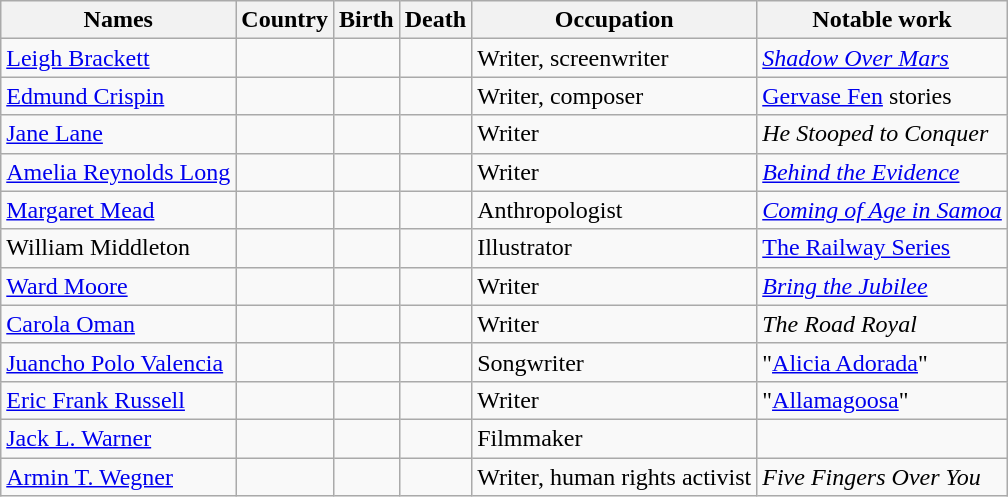<table class="wikitable sortable" border="1" style="border-spacing:0 style="width:100%">
<tr>
<th>Names</th>
<th>Country</th>
<th>Birth</th>
<th>Death</th>
<th>Occupation</th>
<th>Notable work</th>
</tr>
<tr>
<td><a href='#'>Leigh Brackett</a></td>
<td></td>
<td></td>
<td></td>
<td>Writer, screenwriter</td>
<td><em><a href='#'>Shadow Over Mars</a></em></td>
</tr>
<tr>
<td><a href='#'>Edmund Crispin</a></td>
<td></td>
<td></td>
<td></td>
<td>Writer, composer</td>
<td><a href='#'>Gervase Fen</a> stories</td>
</tr>
<tr>
<td><a href='#'>Jane Lane</a></td>
<td></td>
<td></td>
<td></td>
<td>Writer</td>
<td><em>He Stooped to Conquer</em></td>
</tr>
<tr>
<td><a href='#'>Amelia Reynolds Long</a></td>
<td></td>
<td></td>
<td></td>
<td>Writer</td>
<td><em><a href='#'>Behind the Evidence</a></em></td>
</tr>
<tr>
<td><a href='#'>Margaret Mead</a></td>
<td></td>
<td></td>
<td></td>
<td>Anthropologist</td>
<td><em><a href='#'>Coming of Age in Samoa</a></em></td>
</tr>
<tr>
<td>William Middleton</td>
<td></td>
<td></td>
<td></td>
<td>Illustrator</td>
<td><a href='#'>The Railway Series</a></td>
</tr>
<tr>
<td><a href='#'>Ward Moore</a></td>
<td></td>
<td></td>
<td></td>
<td>Writer</td>
<td><em><a href='#'>Bring the Jubilee</a></em></td>
</tr>
<tr>
<td><a href='#'>Carola Oman</a></td>
<td></td>
<td></td>
<td></td>
<td>Writer</td>
<td><em>The Road Royal</em></td>
</tr>
<tr>
<td><a href='#'>Juancho Polo Valencia</a></td>
<td></td>
<td></td>
<td></td>
<td>Songwriter</td>
<td>"<a href='#'>Alicia Adorada</a>"</td>
</tr>
<tr>
<td><a href='#'>Eric Frank Russell</a></td>
<td></td>
<td></td>
<td></td>
<td>Writer</td>
<td>"<a href='#'>Allamagoosa</a>"</td>
</tr>
<tr>
<td><a href='#'>Jack L. Warner</a></td>
<td></td>
<td></td>
<td></td>
<td>Filmmaker</td>
<td></td>
</tr>
<tr>
<td><a href='#'>Armin T. Wegner</a></td>
<td></td>
<td></td>
<td></td>
<td>Writer, human rights activist</td>
<td><em>Five Fingers Over You</em></td>
</tr>
</table>
